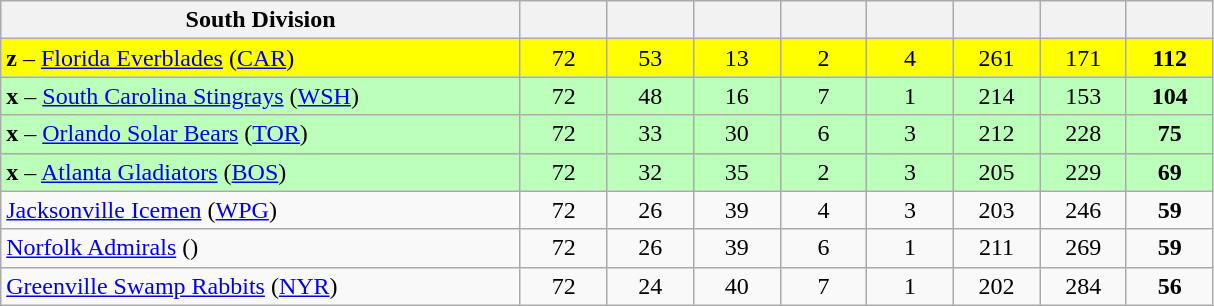<table class="wikitable sortable" style="text-align:center">
<tr>
<th style="width:30%;" class="unsortable">South Division</th>
<th style="width:5%;"></th>
<th style="width:5%;"></th>
<th style="width:5%;"></th>
<th style="width:5%;"></th>
<th style="width:5%;"></th>
<th style="width:5%;"></th>
<th style="width:5%;"></th>
<th style="width:5%;"></th>
</tr>
<tr bgcolor=#FFFF00>
<td align=left><strong>z</strong> – <a href='#'>Florida Everblades</a> (<a href='#'>CAR</a>)</td>
<td>72</td>
<td>53</td>
<td>13</td>
<td>2</td>
<td>4</td>
<td>261</td>
<td>171</td>
<td><strong>112</strong></td>
</tr>
<tr bgcolor=#bbffbb>
<td align=left><strong>x</strong> – <a href='#'>South Carolina Stingrays</a> (<a href='#'>WSH</a>)</td>
<td>72</td>
<td>48</td>
<td>16</td>
<td>7</td>
<td>1</td>
<td>214</td>
<td>153</td>
<td><strong>104</strong></td>
</tr>
<tr bgcolor=#bbffbb>
<td align=left><strong>x</strong> – <a href='#'>Orlando Solar Bears</a> (<a href='#'>TOR</a>)</td>
<td>72</td>
<td>33</td>
<td>30</td>
<td>6</td>
<td>3</td>
<td>212</td>
<td>228</td>
<td><strong>75</strong></td>
</tr>
<tr bgcolor=#bbffbb>
<td align=left><strong>x</strong> – <a href='#'>Atlanta Gladiators</a> (<a href='#'>BOS</a>)</td>
<td>72</td>
<td>32</td>
<td>35</td>
<td>2</td>
<td>3</td>
<td>205</td>
<td>229</td>
<td><strong>69</strong></td>
</tr>
<tr bgcolor=>
<td align=left><a href='#'>Jacksonville Icemen</a> (<a href='#'>WPG</a>)</td>
<td>72</td>
<td>26</td>
<td>39</td>
<td>4</td>
<td>3</td>
<td>203</td>
<td>246</td>
<td><strong>59</strong></td>
</tr>
<tr bgcolor=>
<td align=left><a href='#'>Norfolk Admirals</a> ()</td>
<td>72</td>
<td>26</td>
<td>39</td>
<td>6</td>
<td>1</td>
<td>211</td>
<td>269</td>
<td><strong>59</strong></td>
</tr>
<tr bgcolor=>
<td align=left><a href='#'>Greenville Swamp Rabbits</a> (<a href='#'>NYR</a>)</td>
<td>72</td>
<td>24</td>
<td>40</td>
<td>7</td>
<td>1</td>
<td>202</td>
<td>284</td>
<td><strong>56</strong></td>
</tr>
</table>
